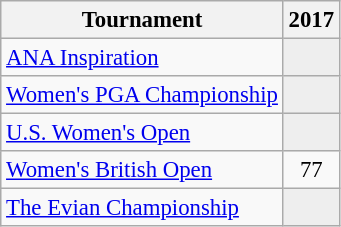<table class="wikitable" style="font-size:95%;text-align:center;">
<tr>
<th>Tournament</th>
<th>2017</th>
</tr>
<tr>
<td align=left><a href='#'>ANA Inspiration</a></td>
<td style="background:#eeeeee;"></td>
</tr>
<tr>
<td align=left><a href='#'>Women's PGA Championship</a></td>
<td style="background:#eeeeee;"></td>
</tr>
<tr>
<td align=left><a href='#'>U.S. Women's Open</a></td>
<td style="background:#eeeeee;"></td>
</tr>
<tr>
<td align=left><a href='#'>Women's British Open</a></td>
<td>77</td>
</tr>
<tr>
<td align=left><a href='#'>The Evian Championship</a></td>
<td style="background:#eeeeee;"></td>
</tr>
</table>
